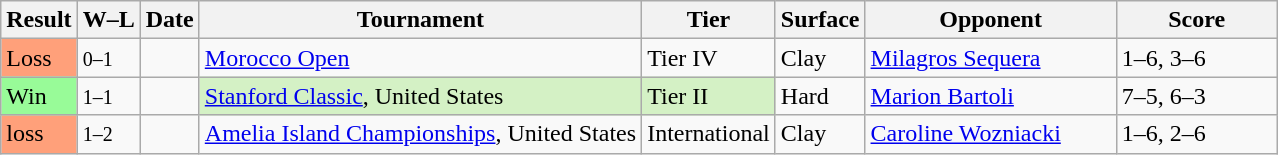<table class="sortable wikitable">
<tr>
<th>Result</th>
<th class="unsortable">W–L</th>
<th>Date</th>
<th>Tournament</th>
<th>Tier</th>
<th>Surface</th>
<th style="width:160px">Opponent</th>
<th style="width:100px" class="unsortable">Score</th>
</tr>
<tr>
<td style="background:#ffa07a;">Loss</td>
<td><small>0–1</small></td>
<td><a href='#'></a></td>
<td><a href='#'>Morocco Open</a></td>
<td>Tier IV</td>
<td>Clay</td>
<td> <a href='#'>Milagros Sequera</a></td>
<td>1–6, 3–6</td>
</tr>
<tr>
<td style="background:#98fb98;">Win</td>
<td><small>1–1</small></td>
<td><a href='#'></a></td>
<td style="background:#d4f1c5;"><a href='#'>Stanford Classic</a>, United States</td>
<td style="background:#d4f1c5;">Tier II</td>
<td>Hard</td>
<td> <a href='#'>Marion Bartoli</a></td>
<td>7–5, 6–3</td>
</tr>
<tr>
<td style="background:#ffa07a;">loss</td>
<td><small>1–2</small></td>
<td><a href='#'></a></td>
<td><a href='#'>Amelia Island Championships</a>, United States</td>
<td>International</td>
<td>Clay</td>
<td> <a href='#'>Caroline Wozniacki</a></td>
<td>1–6, 2–6</td>
</tr>
</table>
